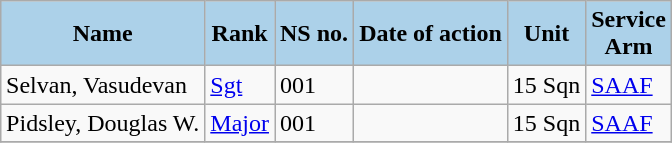<table class="wikitable sortable" style="margin:0.5em auto; font-size:100%;">
<tr>
<th scope="row"; style="background-color: #ACD1E9;">Name</th>
<th scope="row"; style="background-color: #ACD1E9;">Rank</th>
<th scope="row"; style="background-color: #ACD1E9;">NS no.</th>
<th scope="row"; style="background-color: #ACD1E9;">Date of action</th>
<th scope="row"; style="background-color: #ACD1E9;">Unit</th>
<th scope="row"; style="background-color: #ACD1E9;">Service<br>Arm</th>
</tr>
<tr>
<td>Selvan, Vasudevan </td>
<td data-sort-value="15"><a href='#'>Sgt</a></td>
<td>001</td>
<td></td>
<td>15 Sqn</td>
<td><a href='#'>SAAF</a></td>
</tr>
<tr>
<td>Pidsley, Douglas W. </td>
<td data-sort-value="15"><a href='#'>Major</a></td>
<td>001</td>
<td></td>
<td>15 Sqn</td>
<td><a href='#'>SAAF</a></td>
</tr>
<tr |}>
</tr>
</table>
